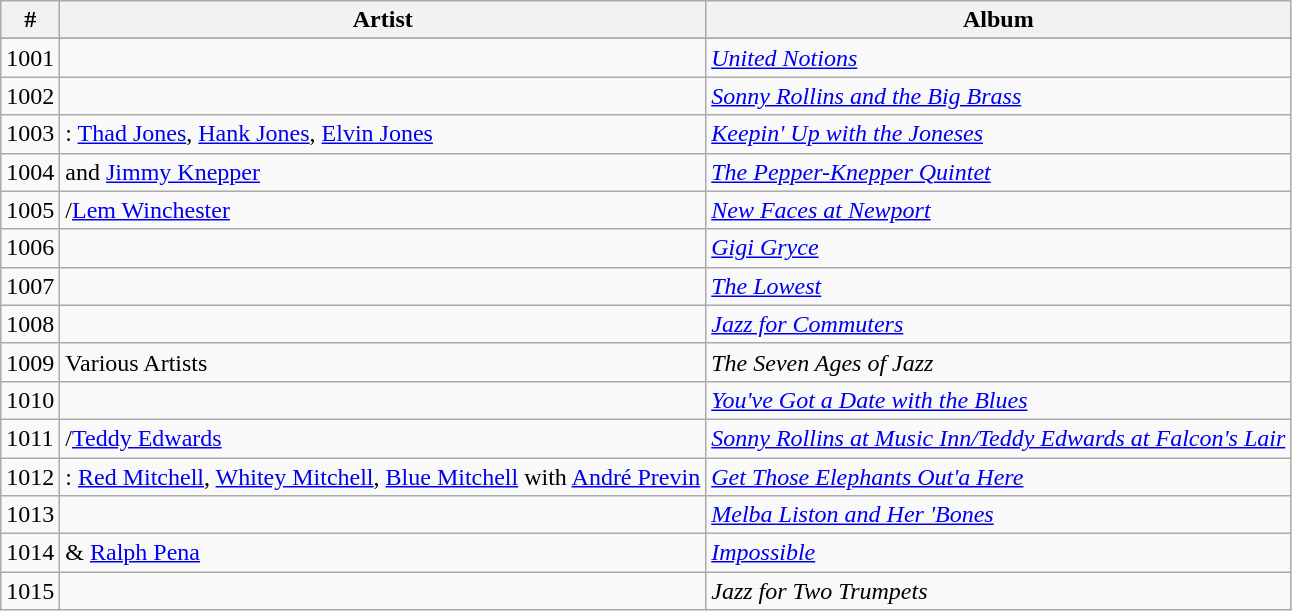<table class="wikitable sortable">
<tr>
<th>#</th>
<th>Artist</th>
<th>Album</th>
</tr>
<tr>
</tr>
<tr>
<td>1001</td>
<td></td>
<td><em><a href='#'>United Notions</a></em></td>
</tr>
<tr>
<td>1002</td>
<td></td>
<td><em><a href='#'>Sonny Rollins and the Big Brass</a></em></td>
</tr>
<tr>
<td>1003</td>
<td>: <a href='#'>Thad Jones</a>, <a href='#'>Hank Jones</a>, <a href='#'>Elvin Jones</a></td>
<td><em><a href='#'>Keepin' Up with the Joneses</a></em></td>
</tr>
<tr>
<td>1004</td>
<td> and <a href='#'>Jimmy Knepper</a></td>
<td><em><a href='#'>The Pepper-Knepper Quintet</a></em></td>
</tr>
<tr>
<td>1005</td>
<td>/<a href='#'>Lem Winchester</a></td>
<td><em><a href='#'>New Faces at Newport</a></em></td>
</tr>
<tr>
<td>1006</td>
<td></td>
<td><em><a href='#'>Gigi Gryce</a></em></td>
</tr>
<tr>
<td>1007</td>
<td></td>
<td><em><a href='#'>The Lowest</a></em></td>
</tr>
<tr>
<td>1008</td>
<td></td>
<td><em><a href='#'>Jazz for Commuters</a></em></td>
</tr>
<tr>
<td>1009</td>
<td>Various Artists</td>
<td><em>The Seven Ages of Jazz</em></td>
</tr>
<tr>
<td>1010</td>
<td></td>
<td><em><a href='#'>You've Got a Date with the Blues</a></em></td>
</tr>
<tr>
<td>1011</td>
<td>/<a href='#'>Teddy Edwards</a></td>
<td><em><a href='#'>Sonny Rollins at Music Inn/Teddy Edwards at Falcon's Lair</a></em></td>
</tr>
<tr>
<td>1012</td>
<td>: <a href='#'>Red Mitchell</a>, <a href='#'>Whitey Mitchell</a>, <a href='#'>Blue Mitchell</a> with <a href='#'>André Previn</a></td>
<td><em><a href='#'>Get Those Elephants Out'a Here</a></em></td>
</tr>
<tr>
<td>1013</td>
<td></td>
<td><em><a href='#'>Melba Liston and Her 'Bones</a></em></td>
</tr>
<tr>
<td>1014</td>
<td> & <a href='#'>Ralph Pena</a></td>
<td><em><a href='#'>Impossible</a></em></td>
</tr>
<tr>
<td>1015</td>
<td></td>
<td><em>Jazz for Two Trumpets</em></td>
</tr>
</table>
